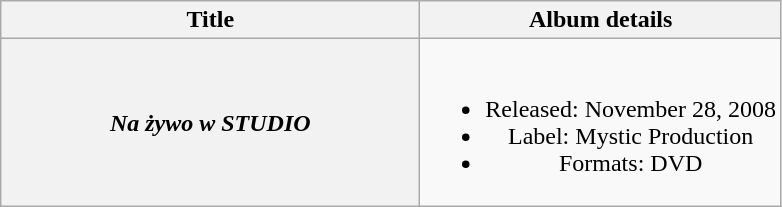<table class="wikitable plainrowheaders" style="text-align:center;">
<tr>
<th scope="col" style="width:17em;">Title</th>
<th scope="col">Album details</th>
</tr>
<tr>
<th scope="row"><em>Na żywo w STUDIO</em></th>
<td><br><ul><li>Released: November 28, 2008</li><li>Label: Mystic Production</li><li>Formats: DVD</li></ul></td>
</tr>
</table>
